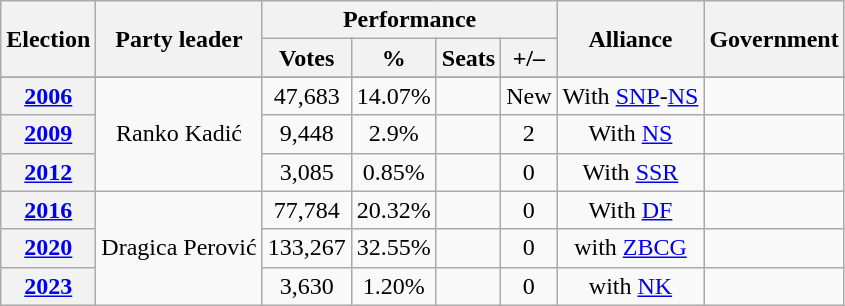<table class=wikitable style="text-align:center">
<tr>
<th rowspan="2"><strong>Election</strong></th>
<th rowspan="2">Party leader</th>
<th colspan="4" scope="col">Performance</th>
<th rowspan="2">Alliance</th>
<th rowspan="2">Government</th>
</tr>
<tr>
<th>Votes</th>
<th>%</th>
<th>Seats</th>
<th>+/–</th>
</tr>
<tr>
</tr>
<tr>
<th><a href='#'>2006</a></th>
<td rowspan=3>Ranko Kadić</td>
<td>47,683</td>
<td>14.07%</td>
<td></td>
<td>New</td>
<td>With <a href='#'>SNP</a>-<a href='#'>NS</a></td>
<td></td>
</tr>
<tr>
<th><a href='#'>2009</a></th>
<td>9,448</td>
<td>2.9%</td>
<td></td>
<td> 2</td>
<td>With <a href='#'>NS</a></td>
<td></td>
</tr>
<tr>
<th><a href='#'>2012</a></th>
<td>3,085</td>
<td>0.85%</td>
<td></td>
<td> 0</td>
<td>With <a href='#'>SSR</a></td>
<td></td>
</tr>
<tr>
<th><a href='#'>2016</a></th>
<td rowspan=3>Dragica Perović</td>
<td>77,784</td>
<td>20.32%</td>
<td></td>
<td> 0</td>
<td>With <a href='#'>DF</a></td>
<td></td>
</tr>
<tr>
<th><a href='#'>2020</a></th>
<td>133,267</td>
<td>32.55%</td>
<td></td>
<td> 0</td>
<td>with <a href='#'>ZBCG</a></td>
<td></td>
</tr>
<tr>
<th><a href='#'>2023</a></th>
<td>3,630</td>
<td>1.20%</td>
<td></td>
<td> 0</td>
<td>with <a href='#'>NK</a></td>
<td></td>
</tr>
</table>
